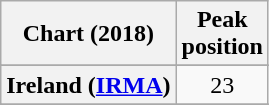<table class="wikitable sortable plainrowheaders" style="text-align:center">
<tr>
<th scope="col">Chart (2018)</th>
<th scope="col">Peak<br>position</th>
</tr>
<tr>
</tr>
<tr>
<th scope="row">Ireland (<a href='#'>IRMA</a>)</th>
<td>23</td>
</tr>
<tr>
</tr>
<tr>
</tr>
<tr>
</tr>
<tr>
</tr>
</table>
